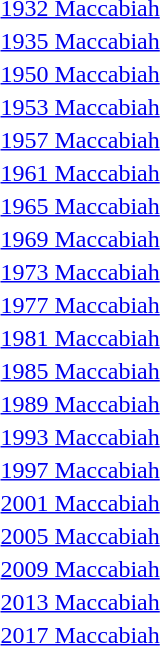<table>
<tr valign="top">
<td><a href='#'>1932 Maccabiah</a></td>
<td></td>
<td></td>
<td></td>
</tr>
<tr>
<td><a href='#'>1935 Maccabiah</a></td>
<td></td>
<td></td>
<td></td>
</tr>
<tr>
<td><a href='#'>1950 Maccabiah</a></td>
<td></td>
<td></td>
<td></td>
</tr>
<tr>
<td><a href='#'>1953 Maccabiah</a></td>
<td></td>
<td></td>
<td></td>
</tr>
<tr>
<td><a href='#'>1957 Maccabiah</a></td>
<td></td>
<td></td>
<td></td>
</tr>
<tr>
<td><a href='#'>1961 Maccabiah</a></td>
<td></td>
<td></td>
<td></td>
</tr>
<tr>
<td><a href='#'>1965 Maccabiah</a></td>
<td></td>
<td></td>
<td></td>
</tr>
<tr>
<td><a href='#'>1969 Maccabiah</a></td>
<td></td>
<td></td>
<td></td>
</tr>
<tr>
<td><a href='#'>1973 Maccabiah</a></td>
<td></td>
<td></td>
<td></td>
</tr>
<tr>
<td><a href='#'>1977 Maccabiah</a></td>
<td></td>
<td></td>
<td></td>
</tr>
<tr>
<td><a href='#'>1981 Maccabiah</a></td>
<td></td>
<td></td>
<td></td>
</tr>
<tr>
<td><a href='#'>1985 Maccabiah</a></td>
<td></td>
<td></td>
<td></td>
</tr>
<tr>
<td><a href='#'>1989 Maccabiah</a></td>
<td></td>
<td></td>
<td></td>
</tr>
<tr>
<td><a href='#'>1993 Maccabiah</a></td>
<td></td>
<td></td>
<td></td>
</tr>
<tr>
<td><a href='#'>1997 Maccabiah</a></td>
<td></td>
<td></td>
<td></td>
</tr>
<tr>
<td><a href='#'>2001 Maccabiah</a></td>
<td></td>
<td></td>
<td></td>
</tr>
<tr>
<td><a href='#'>2005 Maccabiah</a></td>
<td></td>
<td></td>
<td></td>
</tr>
<tr>
<td><a href='#'>2009 Maccabiah</a></td>
<td></td>
<td></td>
<td></td>
</tr>
<tr>
<td><a href='#'>2013 Maccabiah</a></td>
<td></td>
<td></td>
<td></td>
</tr>
<tr>
<td><a href='#'>2017 Maccabiah</a></td>
<td></td>
<td></td>
<td></td>
</tr>
</table>
